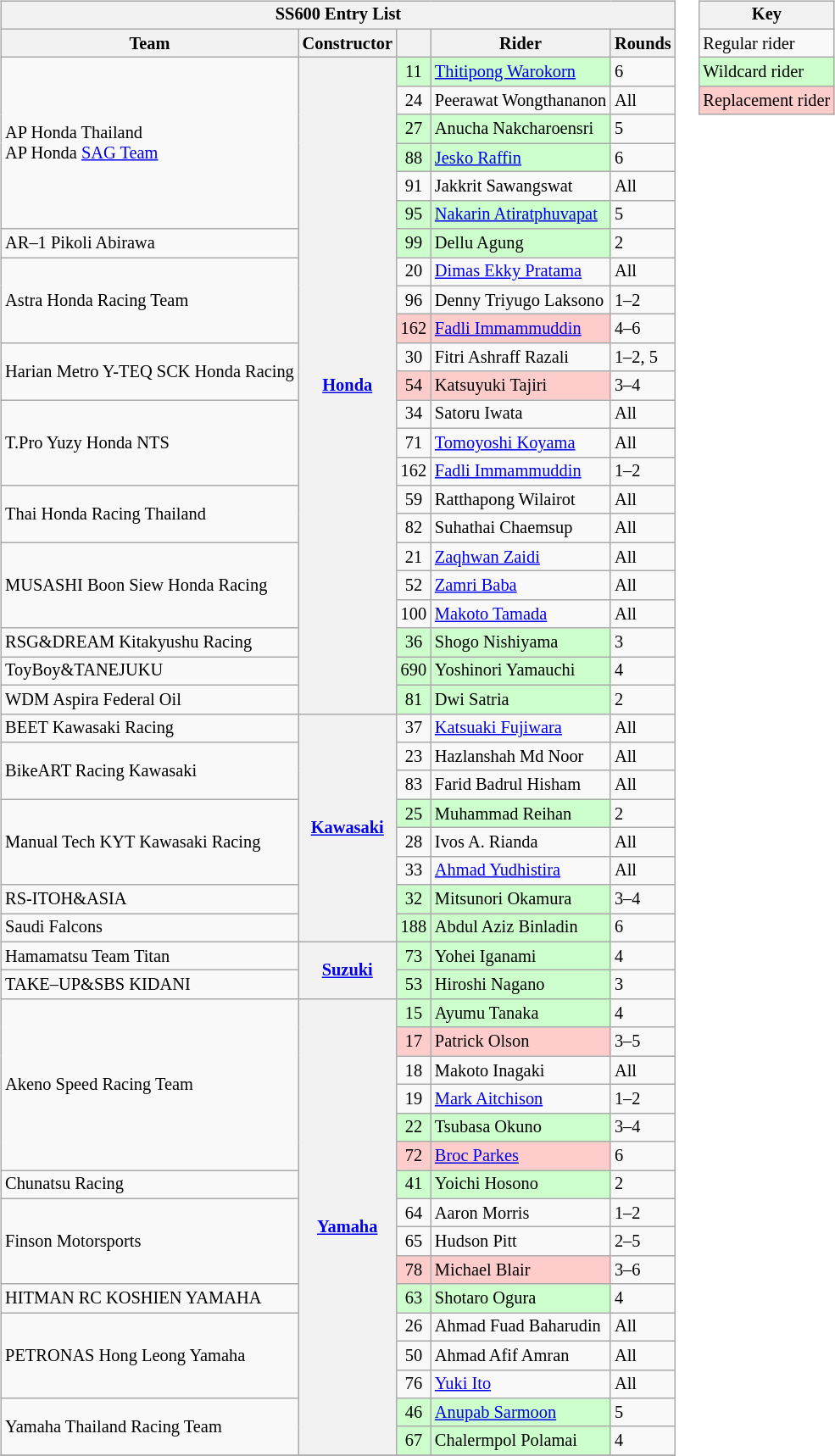<table>
<tr>
<td><br><table class="wikitable" style="font-size: 85%;">
<tr>
<th colspan=5>SS600 Entry List</th>
</tr>
<tr>
<th>Team</th>
<th>Constructor</th>
<th></th>
<th>Rider</th>
<th>Rounds</th>
</tr>
<tr>
<td rowspan="6">AP Honda Thailand<br>AP Honda <a href='#'>SAG Team</a></td>
<th rowspan="23"><a href='#'>Honda</a></th>
<td style="background:#ccffcc;" align="center">11</td>
<td style="background:#ccffcc;"nowrap> <a href='#'>Thitipong Warokorn</a></td>
<td>6</td>
</tr>
<tr>
<td align="center">24</td>
<td> Peerawat Wongthananon</td>
<td>All</td>
</tr>
<tr>
<td style="background:#ccffcc;" align="center">27</td>
<td style="background:#ccffcc;"nowrap> Anucha Nakcharoensri</td>
<td>5</td>
</tr>
<tr>
<td style="background:#ccffcc;" align="center">88</td>
<td style="background:#ccffcc;"nowrap> <a href='#'>Jesko Raffin</a></td>
<td>6</td>
</tr>
<tr>
<td align="center">91</td>
<td> Jakkrit Sawangswat</td>
<td>All</td>
</tr>
<tr>
<td style="background:#ccffcc;" align="center">95</td>
<td style="background:#ccffcc;"nowrap> <a href='#'>Nakarin Atiratphuvapat</a></td>
<td>5</td>
</tr>
<tr>
<td>AR–1 Pikoli Abirawa</td>
<td style="background:#ccffcc;" align="center">99</td>
<td style="background:#ccffcc;"nowrap> Dellu Agung</td>
<td>2</td>
</tr>
<tr>
<td rowspan="3">Astra Honda Racing Team</td>
<td align="center">20</td>
<td> <a href='#'>Dimas Ekky Pratama</a></td>
<td>All</td>
</tr>
<tr>
<td align="center">96</td>
<td> Denny Triyugo Laksono</td>
<td>1–2</td>
</tr>
<tr>
<td style="background:#ffcccc;" align="center">162</td>
<td style="background:#ffcccc;"nowrap> <a href='#'>Fadli Immammuddin</a></td>
<td>4–6</td>
</tr>
<tr>
<td rowspan="2">Harian Metro Y-TEQ SCK Honda Racing</td>
<td align="center">30</td>
<td> Fitri Ashraff Razali</td>
<td>1–2, 5</td>
</tr>
<tr>
<td style="background:#ffcccc;" align="center">54</td>
<td style="background:#ffcccc;"nowrap> Katsuyuki Tajiri</td>
<td>3–4</td>
</tr>
<tr>
<td rowspan="3">T.Pro Yuzy Honda NTS</td>
<td align="center">34</td>
<td> Satoru Iwata</td>
<td>All</td>
</tr>
<tr>
<td align="center">71</td>
<td> <a href='#'>Tomoyoshi Koyama</a></td>
<td>All</td>
</tr>
<tr>
<td align="center">162</td>
<td> <a href='#'>Fadli Immammuddin</a></td>
<td>1–2</td>
</tr>
<tr>
<td rowspan="2">Thai Honda Racing Thailand</td>
<td align="center">59</td>
<td> Ratthapong Wilairot</td>
<td>All</td>
</tr>
<tr>
<td align="center">82</td>
<td> Suhathai Chaemsup</td>
<td>All</td>
</tr>
<tr>
<td rowspan="3">MUSASHI Boon Siew Honda Racing</td>
<td align="center">21</td>
<td> <a href='#'>Zaqhwan Zaidi</a></td>
<td>All</td>
</tr>
<tr>
<td align="center">52</td>
<td> <a href='#'>Zamri Baba</a></td>
<td>All</td>
</tr>
<tr>
<td align="center">100</td>
<td> <a href='#'>Makoto Tamada</a></td>
<td>All</td>
</tr>
<tr>
<td>RSG&DREAM Kitakyushu Racing</td>
<td style="background:#ccffcc;" align="center">36</td>
<td style="background:#ccffcc;"nowrap> Shogo Nishiyama</td>
<td>3</td>
</tr>
<tr>
<td>ToyBoy&TANEJUKU</td>
<td style="background:#ccffcc;" align="center">690</td>
<td style="background:#ccffcc;"nowrap> Yoshinori Yamauchi</td>
<td>4</td>
</tr>
<tr>
<td>WDM Aspira Federal Oil</td>
<td style="background:#ccffcc;" align="center">81</td>
<td style="background:#ccffcc;"nowrap> Dwi Satria</td>
<td>2</td>
</tr>
<tr>
<td>BEET Kawasaki Racing</td>
<th rowspan="8"><a href='#'>Kawasaki</a></th>
<td align="center">37</td>
<td> <a href='#'>Katsuaki Fujiwara</a></td>
<td>All</td>
</tr>
<tr>
<td rowspan="2">BikeART Racing Kawasaki</td>
<td align="center">23</td>
<td> Hazlanshah Md Noor</td>
<td>All</td>
</tr>
<tr>
<td align="center">83</td>
<td> Farid Badrul Hisham</td>
<td>All</td>
</tr>
<tr>
<td rowspan="3">Manual Tech KYT Kawasaki Racing</td>
<td style="background:#ccffcc;" align="center">25</td>
<td style="background:#ccffcc;"nowrap> Muhammad Reihan</td>
<td>2</td>
</tr>
<tr>
<td align="center">28</td>
<td> Ivos A. Rianda</td>
<td>All</td>
</tr>
<tr>
<td align="center">33</td>
<td> <a href='#'>Ahmad Yudhistira</a></td>
<td>All</td>
</tr>
<tr>
<td>RS-ITOH&ASIA</td>
<td style="background:#ccffcc;" align="center">32</td>
<td style="background:#ccffcc;"nowrap> Mitsunori Okamura</td>
<td>3–4</td>
</tr>
<tr>
<td>Saudi Falcons</td>
<td style="background:#ccffcc;" align="center">188</td>
<td style="background:#ccffcc;"nowrap> Abdul Aziz Binladin</td>
<td>6</td>
</tr>
<tr>
<td>Hamamatsu Team Titan</td>
<th rowspan="2"><a href='#'>Suzuki</a></th>
<td style="background:#ccffcc;" align="center">73</td>
<td style="background:#ccffcc;"nowrap> Yohei Iganami</td>
<td>4</td>
</tr>
<tr>
<td>TAKE–UP&SBS KIDANI</td>
<td style="background:#ccffcc;" align="center">53</td>
<td style="background:#ccffcc;"nowrap> Hiroshi Nagano</td>
<td>3</td>
</tr>
<tr>
<td rowspan="6">Akeno Speed Racing Team</td>
<th rowspan="16"><a href='#'>Yamaha</a></th>
<td style="background:#ccffcc;" align="center">15</td>
<td style="background:#ccffcc;"nowrap> Ayumu Tanaka</td>
<td>4</td>
</tr>
<tr>
<td style="background:#ffcccc;" align="center">17</td>
<td style="background:#ffcccc;"nowrap> Patrick Olson</td>
<td>3–5</td>
</tr>
<tr>
<td align="center">18</td>
<td> Makoto Inagaki</td>
<td>All</td>
</tr>
<tr>
<td align="center">19</td>
<td> <a href='#'>Mark Aitchison</a></td>
<td>1–2</td>
</tr>
<tr>
<td style="background:#ccffcc;" align="center">22</td>
<td style="background:#ccffcc;"nowrap> Tsubasa Okuno</td>
<td>3–4</td>
</tr>
<tr>
<td style="background:#ffcccc;" align="center">72</td>
<td style="background:#ffcccc;"nowrap> <a href='#'>Broc Parkes</a></td>
<td>6</td>
</tr>
<tr>
<td>Chunatsu Racing</td>
<td style="background:#ccffcc;" align="center">41</td>
<td style="background:#ccffcc;"nowrap> Yoichi Hosono</td>
<td>2</td>
</tr>
<tr>
<td rowspan="3">Finson Motorsports</td>
<td align="center">64</td>
<td> Aaron Morris</td>
<td>1–2</td>
</tr>
<tr>
<td align="center">65</td>
<td> Hudson Pitt</td>
<td>2–5</td>
</tr>
<tr>
<td style="background:#ffcccc;" align="center">78</td>
<td style="background:#ffcccc;"nowrap> Michael Blair</td>
<td>3–6</td>
</tr>
<tr>
<td>HITMAN RC KOSHIEN YAMAHA</td>
<td style="background:#ccffcc;" align="center">63</td>
<td style="background:#ccffcc;"nowrap> Shotaro Ogura</td>
<td>4</td>
</tr>
<tr>
<td rowspan="3">PETRONAS Hong Leong Yamaha</td>
<td align="center">26</td>
<td> Ahmad Fuad Baharudin</td>
<td>All</td>
</tr>
<tr>
<td align="center">50</td>
<td> Ahmad Afif Amran</td>
<td>All</td>
</tr>
<tr>
<td align="center">76</td>
<td> <a href='#'>Yuki Ito</a></td>
<td>All</td>
</tr>
<tr>
<td rowspan="2">Yamaha Thailand Racing Team</td>
<td style="background:#ccffcc;" align="center">46</td>
<td style="background:#ccffcc;"nowrap> <a href='#'>Anupab Sarmoon</a></td>
<td>5</td>
</tr>
<tr>
<td style="background:#ccffcc;" align="center">67</td>
<td style="background:#ccffcc;"nowrap> Chalermpol Polamai</td>
<td>4</td>
</tr>
<tr>
</tr>
</table>
</td>
<td valign="top"><br><table class="wikitable" style="font-size:85%;">
<tr>
<th>Key</th>
</tr>
<tr>
<td>Regular rider</td>
</tr>
<tr>
<td style="background:#ccffcc;">Wildcard rider</td>
</tr>
<tr>
<td style="background:#ffcccc;">Replacement rider</td>
</tr>
</table>
</td>
</tr>
</table>
